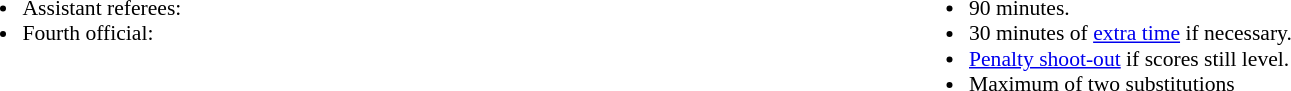<table style="width:100%; font-size:90%">
<tr>
<td style="width:50%; vertical-align:top"><br><ul><li>Assistant referees:</li><li>Fourth official:</li></ul></td>
<td style="width:50%; vertical-align:top"><br><ul><li>90 minutes.</li><li>30 minutes of <a href='#'>extra time</a> if necessary.</li><li><a href='#'>Penalty shoot-out</a> if scores still level.</li><li>Maximum of two substitutions</li></ul></td>
</tr>
</table>
